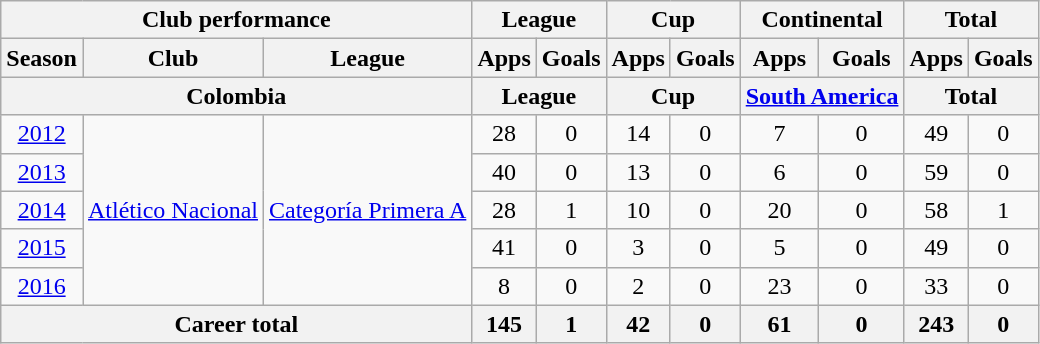<table class="wikitable" style="text-align:center">
<tr>
<th colspan=3>Club performance</th>
<th colspan=2>League</th>
<th colspan=2>Cup</th>
<th colspan=2>Continental</th>
<th colspan=2>Total</th>
</tr>
<tr>
<th>Season</th>
<th>Club</th>
<th>League</th>
<th>Apps</th>
<th>Goals</th>
<th>Apps</th>
<th>Goals</th>
<th>Apps</th>
<th>Goals</th>
<th>Apps</th>
<th>Goals</th>
</tr>
<tr>
<th colspan=3>Colombia</th>
<th colspan=2>League</th>
<th colspan=2>Cup</th>
<th colspan=2><a href='#'>South America</a></th>
<th colspan=2>Total</th>
</tr>
<tr>
<td><a href='#'>2012</a></td>
<td rowspan="5"><a href='#'>Atlético Nacional</a></td>
<td rowspan="5"><a href='#'>Categoría Primera A</a></td>
<td>28</td>
<td>0</td>
<td>14</td>
<td>0</td>
<td>7</td>
<td>0</td>
<td>49</td>
<td>0</td>
</tr>
<tr>
<td><a href='#'>2013</a></td>
<td>40</td>
<td>0</td>
<td>13</td>
<td>0</td>
<td>6</td>
<td>0</td>
<td>59</td>
<td>0</td>
</tr>
<tr>
<td><a href='#'>2014</a></td>
<td>28</td>
<td>1</td>
<td>10</td>
<td>0</td>
<td>20</td>
<td>0</td>
<td>58</td>
<td>1</td>
</tr>
<tr>
<td><a href='#'>2015</a></td>
<td>41</td>
<td>0</td>
<td>3</td>
<td>0</td>
<td>5</td>
<td>0</td>
<td>49</td>
<td>0</td>
</tr>
<tr>
<td><a href='#'>2016</a></td>
<td>8</td>
<td>0</td>
<td>2</td>
<td>0</td>
<td>23</td>
<td>0</td>
<td>33</td>
<td>0</td>
</tr>
<tr>
<th colspan=3>Career total</th>
<th>145</th>
<th>1</th>
<th>42</th>
<th>0</th>
<th>61</th>
<th>0</th>
<th>243</th>
<th>0</th>
</tr>
</table>
